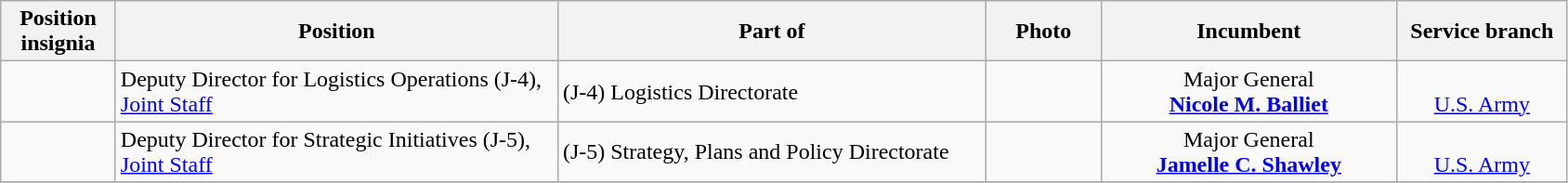<table class="wikitable">
<tr>
<th width="75" style="text-align:center">Position insignia</th>
<th width="310" style="text-align:center">Position</th>
<th width="300" style="text-align:center">Part of</th>
<th width="75" style="text-align:center">Photo</th>
<th width="205" style="text-align:center">Incumbent</th>
<th width="115" style="text-align:center">Service branch</th>
</tr>
<tr>
<td></td>
<td>Deputy Director for Logistics Operations (J-4), <a href='#'>Joint Staff</a></td>
<td> (J-4) Logistics Directorate</td>
<td></td>
<td style="text-align:center">Major General<br><strong><a href='#'>Nicole M. Balliet</a></strong></td>
<td style="text-align:center"><br><a href='#'>U.S. Army</a></td>
</tr>
<tr>
<td></td>
<td>Deputy Director for Strategic Initiatives (J-5), <a href='#'>Joint Staff</a></td>
<td> (J-5) Strategy, Plans and Policy Directorate</td>
<td></td>
<td style="text-align:center">Major General<br><strong><a href='#'>Jamelle C. Shawley</a></strong></td>
<td style="text-align:center"><br><a href='#'>U.S. Army</a></td>
</tr>
<tr>
</tr>
</table>
